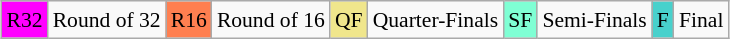<table class="wikitable" style="margin:0.5em auto; font-size:90%; line-height:1.25em;">
<tr>
<td bgcolor="#FF00FF" align=center>R32</td>
<td>Round of 32</td>
<td bgcolor="#FF7F50" align=center>R16</td>
<td>Round of 16</td>
<td bgcolor="#F0E68C" align=center>QF</td>
<td>Quarter-Finals</td>
<td bgcolor="#7FFFD4" align=center>SF</td>
<td>Semi-Finals</td>
<td bgcolor="#48D1CC" align=center>F</td>
<td>Final</td>
</tr>
</table>
